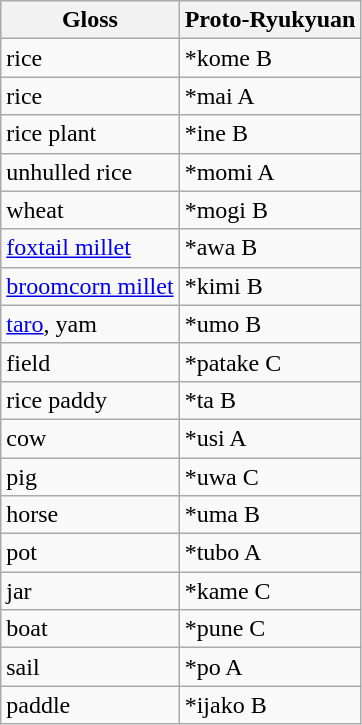<table class="wikitable">
<tr>
<th>Gloss</th>
<th>Proto-Ryukyuan</th>
</tr>
<tr>
<td>rice</td>
<td>*kome B</td>
</tr>
<tr>
<td>rice</td>
<td>*mai A</td>
</tr>
<tr>
<td>rice plant</td>
<td>*ine B</td>
</tr>
<tr>
<td>unhulled rice</td>
<td>*momi A</td>
</tr>
<tr>
<td>wheat</td>
<td>*mogi B</td>
</tr>
<tr>
<td><a href='#'>foxtail millet</a></td>
<td>*awa B</td>
</tr>
<tr>
<td><a href='#'>broomcorn millet</a></td>
<td>*kimi B</td>
</tr>
<tr>
<td><a href='#'>taro</a>, yam</td>
<td>*umo B</td>
</tr>
<tr>
<td>field</td>
<td>*patake C</td>
</tr>
<tr>
<td>rice paddy</td>
<td>*ta B</td>
</tr>
<tr>
<td>cow</td>
<td>*usi A</td>
</tr>
<tr>
<td>pig</td>
<td>*uwa C</td>
</tr>
<tr>
<td>horse</td>
<td>*uma B</td>
</tr>
<tr>
<td>pot</td>
<td>*tubo A</td>
</tr>
<tr>
<td>jar</td>
<td>*kame C</td>
</tr>
<tr>
<td>boat</td>
<td>*pune C</td>
</tr>
<tr>
<td>sail</td>
<td>*po A</td>
</tr>
<tr>
<td>paddle</td>
<td>*ijako B</td>
</tr>
</table>
